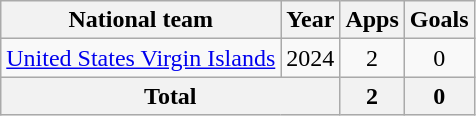<table class="wikitable" style="text-align:center">
<tr>
<th>National team</th>
<th>Year</th>
<th>Apps</th>
<th>Goals</th>
</tr>
<tr>
<td rowspan="1"><a href='#'>United States Virgin Islands</a></td>
<td>2024</td>
<td>2</td>
<td>0</td>
</tr>
<tr>
<th colspan=2>Total</th>
<th>2</th>
<th>0</th>
</tr>
</table>
